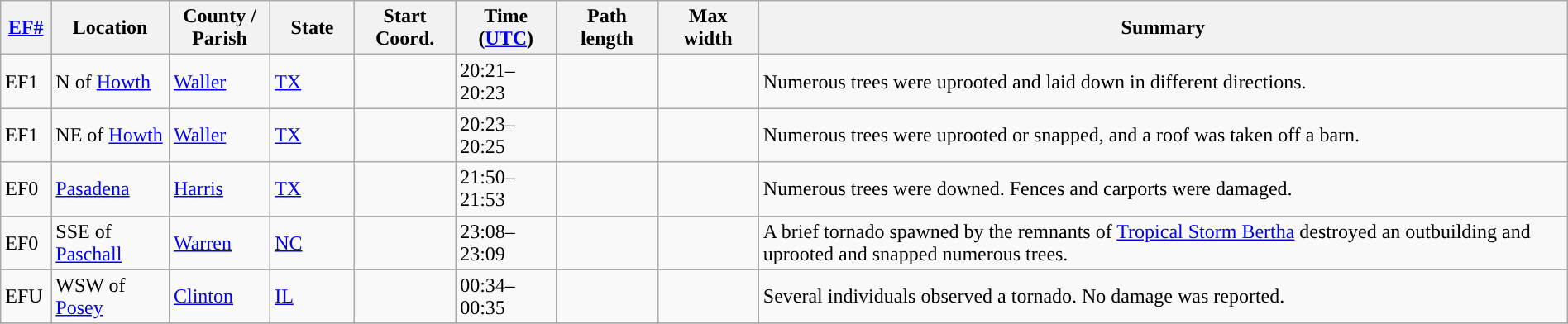<table class="wikitable sortable" style="width:100%;">
<tr>
<th scope="col"  style="width:3%; text-align:center;"><a href='#'>EF#</a></th>
<th scope="col"  style="width:7%; text-align:center;" class="unsortable">Location</th>
<th scope="col"  style="width:6%; text-align:center;" class="unsortable">County / Parish</th>
<th scope="col"  style="width:5%; text-align:center;">State</th>
<th scope="col"  style="width:6%; text-align:center;">Start Coord.</th>
<th scope="col"  style="width:6%; text-align:center;">Time (<a href='#'>UTC</a>)</th>
<th scope="col"  style="width:6%; text-align:center;">Path length</th>
<th scope="col"  style="width:6%; text-align:center;">Max width</th>
<th scope="col" class="unsortable" style="width:48%; text-align:center;">Summary</th>
</tr>
<tr>
<td>EF1</td>
<td>N of <a href='#'>Howth</a></td>
<td><a href='#'>Waller</a></td>
<td><a href='#'>TX</a></td>
<td></td>
<td>20:21–20:23</td>
<td></td>
<td></td>
<td>Numerous trees were uprooted and laid down in different directions.</td>
</tr>
<tr>
<td>EF1</td>
<td>NE of <a href='#'>Howth</a></td>
<td><a href='#'>Waller</a></td>
<td><a href='#'>TX</a></td>
<td></td>
<td>20:23–20:25</td>
<td></td>
<td></td>
<td>Numerous trees were uprooted or snapped, and a roof was taken off a barn.</td>
</tr>
<tr>
<td>EF0</td>
<td><a href='#'>Pasadena</a></td>
<td><a href='#'>Harris</a></td>
<td><a href='#'>TX</a></td>
<td></td>
<td>21:50–21:53</td>
<td></td>
<td></td>
<td>Numerous trees were downed. Fences and carports were damaged.</td>
</tr>
<tr>
<td>EF0</td>
<td>SSE of <a href='#'>Paschall</a></td>
<td><a href='#'>Warren</a></td>
<td><a href='#'>NC</a></td>
<td></td>
<td>23:08–23:09</td>
<td></td>
<td></td>
<td>A brief tornado spawned by the remnants of <a href='#'>Tropical Storm Bertha</a> destroyed an outbuilding and uprooted and snapped numerous trees.</td>
</tr>
<tr>
<td>EFU</td>
<td>WSW of <a href='#'>Posey</a></td>
<td><a href='#'>Clinton</a></td>
<td><a href='#'>IL</a></td>
<td></td>
<td>00:34–00:35</td>
<td></td>
<td></td>
<td>Several individuals observed a tornado. No damage was reported.</td>
</tr>
<tr>
</tr>
</table>
